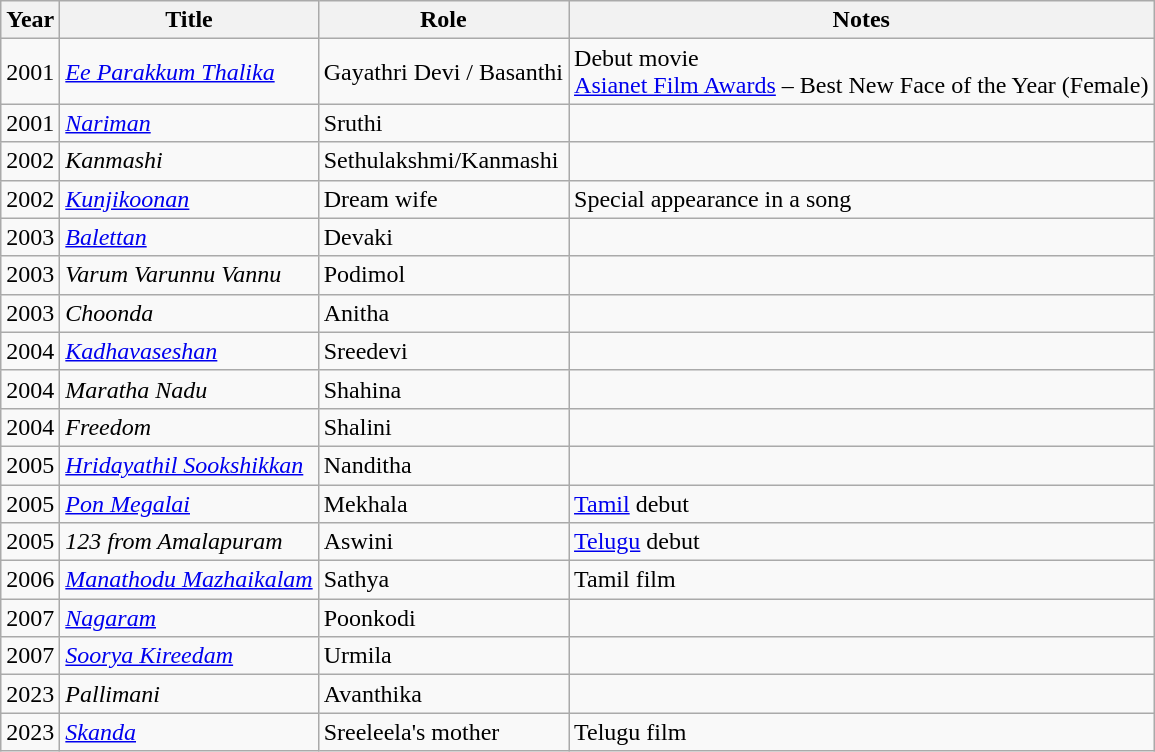<table class="wikitable sortable">
<tr>
<th scope="col">Year</th>
<th scope="col">Title</th>
<th scope="col">Role</th>
<th scope="col" class="unsortable">Notes</th>
</tr>
<tr>
<td>2001</td>
<td><em><a href='#'>Ee Parakkum Thalika</a></em></td>
<td>Gayathri Devi / Basanthi</td>
<td>Debut movie<br><a href='#'>Asianet Film Awards</a> – Best New Face of the Year (Female)</td>
</tr>
<tr>
<td>2001</td>
<td><em><a href='#'>Nariman</a></em></td>
<td>Sruthi</td>
<td></td>
</tr>
<tr>
<td>2002</td>
<td><em>Kanmashi</em></td>
<td>Sethulakshmi/Kanmashi</td>
<td></td>
</tr>
<tr>
<td>2002</td>
<td><em><a href='#'>Kunjikoonan</a></em></td>
<td>Dream wife</td>
<td>Special appearance in a song</td>
</tr>
<tr>
<td>2003</td>
<td><em><a href='#'>Balettan</a></em></td>
<td>Devaki</td>
<td></td>
</tr>
<tr>
<td>2003</td>
<td><em>Varum Varunnu Vannu</em></td>
<td>Podimol</td>
<td></td>
</tr>
<tr>
<td>2003</td>
<td><em>Choonda</em></td>
<td>Anitha</td>
<td></td>
</tr>
<tr>
<td>2004</td>
<td><em><a href='#'>Kadhavaseshan</a></em></td>
<td>Sreedevi</td>
<td></td>
</tr>
<tr>
<td>2004</td>
<td><em>Maratha Nadu</em></td>
<td>Shahina</td>
<td></td>
</tr>
<tr>
<td>2004</td>
<td><em>Freedom</em></td>
<td>Shalini</td>
<td></td>
</tr>
<tr>
<td>2005</td>
<td><em><a href='#'>Hridayathil Sookshikkan</a></em></td>
<td>Nanditha</td>
<td></td>
</tr>
<tr>
<td>2005</td>
<td><em><a href='#'>Pon Megalai</a></em></td>
<td>Mekhala</td>
<td><a href='#'>Tamil</a> debut</td>
</tr>
<tr>
<td>2005</td>
<td><em>123 from Amalapuram</em></td>
<td>Aswini</td>
<td><a href='#'>Telugu</a> debut</td>
</tr>
<tr>
<td>2006</td>
<td><em><a href='#'>Manathodu Mazhaikalam</a></em></td>
<td>Sathya</td>
<td>Tamil film</td>
</tr>
<tr>
<td>2007</td>
<td><em><a href='#'>Nagaram</a></em></td>
<td>Poonkodi</td>
<td></td>
</tr>
<tr>
<td>2007</td>
<td><em><a href='#'>Soorya Kireedam</a></em></td>
<td>Urmila</td>
<td></td>
</tr>
<tr>
<td>2023</td>
<td><em>Pallimani</em></td>
<td>Avanthika</td>
<td></td>
</tr>
<tr>
<td>2023</td>
<td><em><a href='#'>Skanda</a></em></td>
<td>Sreeleela's mother</td>
<td>Telugu film</td>
</tr>
</table>
